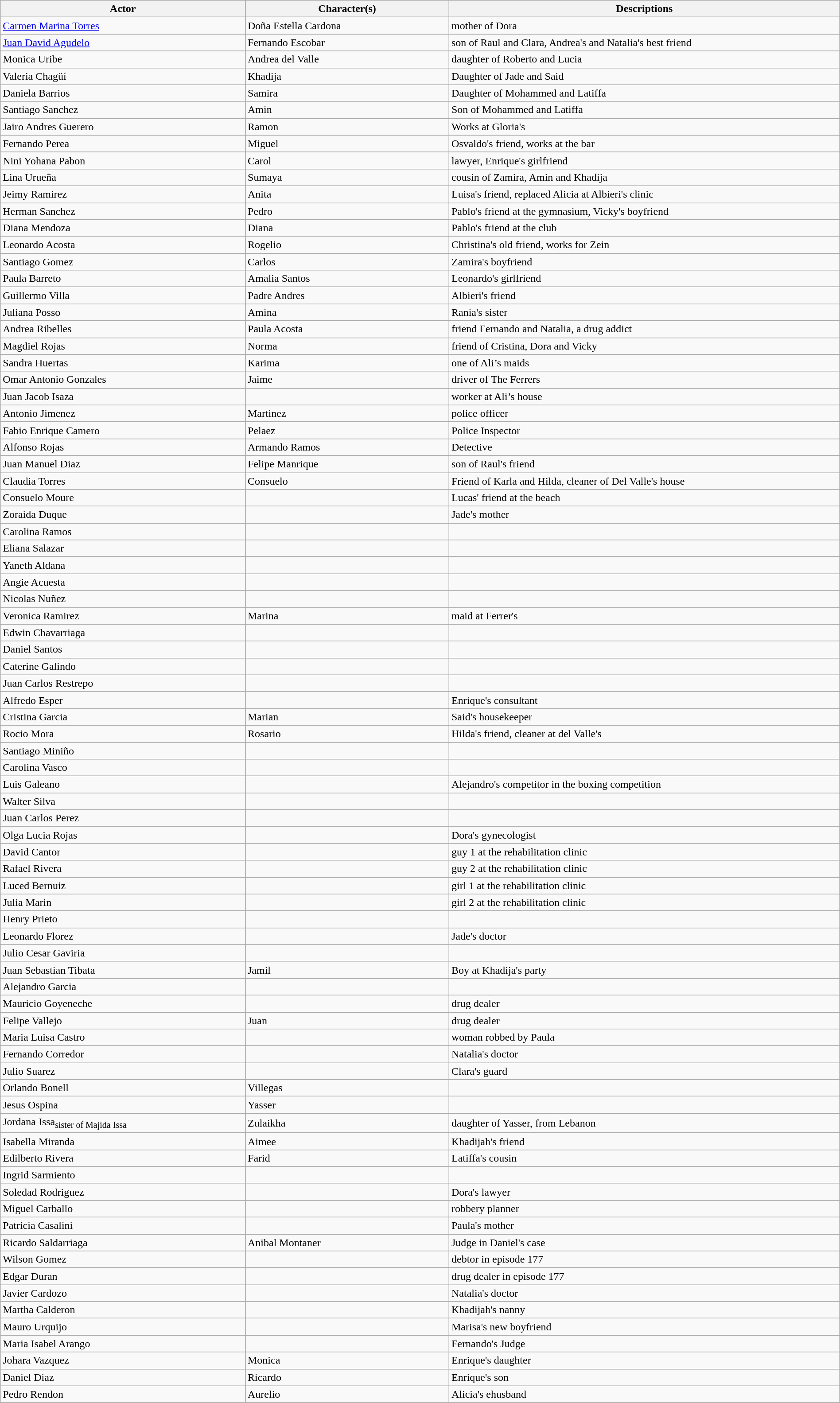<table class="wikitable" width="100%">
<tr>
<th width="4%">Actor</th>
<th width="3%">Character(s)</th>
<th width="7%">Descriptions</th>
</tr>
<tr>
<td><a href='#'>Carmen Marina Torres</a></td>
<td>Doña Estella Cardona</td>
<td>mother of Dora</td>
</tr>
<tr>
<td><a href='#'>Juan David Agudelo</a></td>
<td>Fernando Escobar</td>
<td>son of Raul and Clara, Andrea's and Natalia's best friend</td>
</tr>
<tr>
<td>Monica Uribe</td>
<td>Andrea del Valle</td>
<td>daughter of Roberto and Lucia</td>
</tr>
<tr>
<td>Valeria Chagüí</td>
<td>Khadija</td>
<td>Daughter of Jade and Said</td>
</tr>
<tr>
<td>Daniela Barrios</td>
<td>Samira</td>
<td>Daughter of Mohammed and Latiffa</td>
</tr>
<tr>
<td>Santiago Sanchez</td>
<td>Amin</td>
<td>Son of Mohammed and Latiffa</td>
</tr>
<tr>
<td>Jairo Andres Guerero</td>
<td>Ramon</td>
<td>Works at Gloria's</td>
</tr>
<tr>
<td>Fernando Perea</td>
<td>Miguel</td>
<td>Osvaldo's friend, works at the bar</td>
</tr>
<tr>
<td>Nini Yohana Pabon</td>
<td>Carol</td>
<td>lawyer, Enrique's girlfriend</td>
</tr>
<tr>
<td>Lina Urueña</td>
<td>Sumaya</td>
<td>cousin of Zamira, Amin and Khadija</td>
</tr>
<tr>
<td>Jeimy Ramirez</td>
<td>Anita</td>
<td>Luisa's friend, replaced Alicia at Albieri's clinic</td>
</tr>
<tr>
<td>Herman Sanchez</td>
<td>Pedro</td>
<td>Pablo's friend at the gymnasium, Vicky's boyfriend</td>
</tr>
<tr>
<td>Diana Mendoza</td>
<td>Diana</td>
<td>Pablo's friend at the club</td>
</tr>
<tr>
<td>Leonardo Acosta</td>
<td>Rogelio</td>
<td>Christina's old friend, works for Zein</td>
</tr>
<tr>
<td>Santiago Gomez</td>
<td>Carlos</td>
<td>Zamira's boyfriend</td>
</tr>
<tr>
<td>Paula Barreto</td>
<td>Amalia Santos</td>
<td>Leonardo's girlfriend</td>
</tr>
<tr>
<td>Guillermo Villa</td>
<td>Padre Andres</td>
<td>Albieri's friend</td>
</tr>
<tr>
<td>Juliana Posso</td>
<td>Amina</td>
<td>Rania's sister</td>
</tr>
<tr>
<td>Andrea Ribelles</td>
<td>Paula Acosta</td>
<td>friend Fernando and Natalia, a drug addict</td>
</tr>
<tr>
<td>Magdiel Rojas</td>
<td>Norma</td>
<td>friend of Cristina, Dora and Vicky</td>
</tr>
<tr>
<td>Sandra Huertas</td>
<td>Karima</td>
<td>one of Ali’s maids</td>
</tr>
<tr>
<td>Omar Antonio Gonzales</td>
<td>Jaime</td>
<td>driver of The Ferrers</td>
</tr>
<tr>
<td>Juan Jacob Isaza</td>
<td></td>
<td>worker at Ali’s house</td>
</tr>
<tr>
<td>Antonio Jimenez</td>
<td>Martinez</td>
<td>police officer</td>
</tr>
<tr>
<td>Fabio Enrique Camero</td>
<td>Pelaez</td>
<td>Police Inspector</td>
</tr>
<tr>
<td>Alfonso Rojas</td>
<td>Armando Ramos</td>
<td>Detective</td>
</tr>
<tr>
<td>Juan Manuel Diaz</td>
<td>Felipe Manrique</td>
<td>son of Raul's friend</td>
</tr>
<tr>
<td>Claudia Torres</td>
<td>Consuelo</td>
<td>Friend of Karla and Hilda, cleaner of Del Valle's house</td>
</tr>
<tr>
<td>Consuelo Moure</td>
<td></td>
<td>Lucas' friend at the beach</td>
</tr>
<tr>
<td>Zoraida Duque</td>
<td></td>
<td>Jade's mother</td>
</tr>
<tr>
<td>Carolina Ramos</td>
<td></td>
<td></td>
</tr>
<tr>
<td>Eliana Salazar</td>
<td></td>
<td></td>
</tr>
<tr>
<td>Yaneth Aldana</td>
<td></td>
<td></td>
</tr>
<tr>
<td>Angie Acuesta</td>
<td></td>
<td></td>
</tr>
<tr>
<td>Nicolas Nuñez</td>
<td></td>
<td></td>
</tr>
<tr>
<td>Veronica Ramirez</td>
<td>Marina</td>
<td>maid at Ferrer's</td>
</tr>
<tr>
<td>Edwin Chavarriaga</td>
<td></td>
<td></td>
</tr>
<tr>
<td>Daniel Santos</td>
<td></td>
<td></td>
</tr>
<tr>
<td>Caterine Galindo</td>
<td></td>
<td></td>
</tr>
<tr>
<td>Juan Carlos Restrepo</td>
<td></td>
<td></td>
</tr>
<tr>
<td>Alfredo Esper</td>
<td></td>
<td>Enrique's consultant</td>
</tr>
<tr>
<td>Cristina Garcia</td>
<td>Marian</td>
<td>Said's housekeeper</td>
</tr>
<tr>
<td>Rocio Mora</td>
<td>Rosario</td>
<td>Hilda's friend, cleaner at del Valle's</td>
</tr>
<tr>
<td>Santiago Miniño</td>
<td></td>
<td></td>
</tr>
<tr>
<td>Carolina Vasco</td>
<td></td>
<td></td>
</tr>
<tr>
<td>Luis Galeano</td>
<td></td>
<td>Alejandro's competitor in the boxing competition</td>
</tr>
<tr>
<td>Walter Silva</td>
<td></td>
<td></td>
</tr>
<tr>
<td>Juan Carlos Perez</td>
<td></td>
<td></td>
</tr>
<tr>
<td>Olga Lucia Rojas</td>
<td></td>
<td>Dora's gynecologist</td>
</tr>
<tr>
<td>David Cantor</td>
<td></td>
<td>guy 1 at the rehabilitation clinic</td>
</tr>
<tr>
<td>Rafael Rivera</td>
<td></td>
<td>guy 2 at the rehabilitation clinic</td>
</tr>
<tr>
<td>Luced Bernuiz</td>
<td></td>
<td>girl 1 at the rehabilitation clinic</td>
</tr>
<tr>
<td>Julia Marin</td>
<td></td>
<td>girl 2 at the rehabilitation clinic</td>
</tr>
<tr>
<td>Henry Prieto</td>
<td></td>
<td></td>
</tr>
<tr>
<td>Leonardo Florez</td>
<td></td>
<td>Jade's doctor</td>
</tr>
<tr>
<td>Julio Cesar Gaviria</td>
<td></td>
<td></td>
</tr>
<tr>
<td>Juan Sebastian Tibata</td>
<td>Jamil</td>
<td>Boy at Khadija's party</td>
</tr>
<tr>
<td>Alejandro Garcia</td>
<td></td>
<td></td>
</tr>
<tr>
<td>Mauricio Goyeneche</td>
<td></td>
<td>drug dealer</td>
</tr>
<tr>
<td>Felipe Vallejo</td>
<td>Juan</td>
<td>drug dealer</td>
</tr>
<tr>
<td>Maria Luisa Castro</td>
<td></td>
<td>woman robbed by Paula</td>
</tr>
<tr>
<td>Fernando Corredor</td>
<td></td>
<td>Natalia's doctor</td>
</tr>
<tr>
<td>Julio Suarez</td>
<td></td>
<td>Clara's guard</td>
</tr>
<tr>
<td>Orlando Bonell</td>
<td>Villegas</td>
<td></td>
</tr>
<tr>
<td>Jesus Ospina</td>
<td>Yasser</td>
<td></td>
</tr>
<tr>
<td>Jordana Issa<sub>sister of Majida Issa</sub></td>
<td>Zulaikha</td>
<td>daughter of Yasser, from Lebanon</td>
</tr>
<tr>
<td>Isabella Miranda</td>
<td>Aimee</td>
<td>Khadijah's friend</td>
</tr>
<tr>
<td>Edilberto Rivera</td>
<td>Farid</td>
<td>Latiffa's cousin</td>
</tr>
<tr>
<td>Ingrid Sarmiento</td>
<td></td>
<td></td>
</tr>
<tr>
<td>Soledad Rodriguez</td>
<td></td>
<td>Dora's lawyer</td>
</tr>
<tr>
<td>Miguel Carballo</td>
<td></td>
<td>robbery planner</td>
</tr>
<tr>
<td>Patricia Casalini</td>
<td></td>
<td>Paula's mother</td>
</tr>
<tr>
<td>Ricardo Saldarriaga</td>
<td>Anibal Montaner</td>
<td>Judge in Daniel's case</td>
</tr>
<tr>
<td>Wilson Gomez</td>
<td></td>
<td>debtor in episode 177</td>
</tr>
<tr>
<td>Edgar Duran</td>
<td></td>
<td>drug dealer in episode 177</td>
</tr>
<tr>
<td>Javier Cardozo</td>
<td></td>
<td>Natalia's doctor</td>
</tr>
<tr>
<td>Martha Calderon</td>
<td></td>
<td>Khadijah's nanny</td>
</tr>
<tr>
<td>Mauro Urquijo</td>
<td></td>
<td>Marisa's new boyfriend</td>
</tr>
<tr>
<td>Maria Isabel Arango</td>
<td></td>
<td>Fernando's Judge</td>
</tr>
<tr>
<td>Johara Vazquez</td>
<td>Monica</td>
<td>Enrique's daughter</td>
</tr>
<tr>
<td>Daniel Diaz</td>
<td>Ricardo</td>
<td>Enrique's son</td>
</tr>
<tr>
<td>Pedro Rendon</td>
<td>Aurelio</td>
<td>Alicia's ehusband</td>
</tr>
</table>
